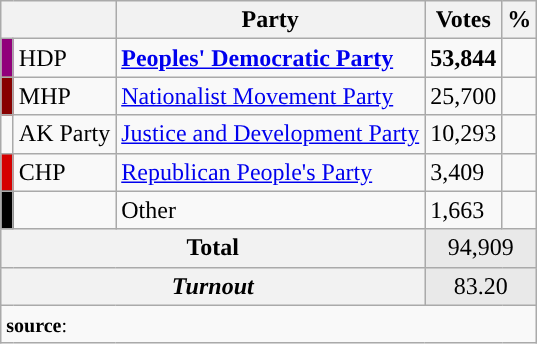<table class="wikitable">
<tr>
<th colspan="2" align="center"></th>
<th align="center">Party</th>
<th align="center">Votes</th>
<th align="center">%</th>
</tr>
<tr align="left">
<td bgcolor="#91007B" width="1"></td>
<td>HDP</td>
<td><strong><a href='#'>Peoples' Democratic Party</a></strong></td>
<td><strong>53,844</strong></td>
<td><strong></strong></td>
</tr>
<tr align="left">
<td bgcolor="#870000" width="1"></td>
<td>MHP</td>
<td><a href='#'>Nationalist Movement Party</a></td>
<td>25,700</td>
<td></td>
</tr>
<tr align="left">
<td></td>
<td>AK Party</td>
<td><a href='#'>Justice and Development Party</a></td>
<td>10,293</td>
<td></td>
</tr>
<tr align="left">
<td bgcolor="#d50000" width="1"></td>
<td>CHP</td>
<td><a href='#'>Republican People's Party</a></td>
<td>3,409</td>
<td></td>
</tr>
<tr align="left">
<td bgcolor=" " width="1"></td>
<td></td>
<td>Other</td>
<td>1,663</td>
<td></td>
</tr>
<tr align="left" style="background-color:#E9E9E9">
<th colspan="3" align="center"><strong>Total</strong></th>
<td colspan="5" align="center">94,909</td>
</tr>
<tr align="left" style="background-color:#E9E9E9">
<th colspan="3" align="center"><em>Turnout</em></th>
<td colspan="5" align="center">83.20</td>
</tr>
<tr>
<td colspan="9" align="left"><small><strong>source</strong>: </small></td>
</tr>
</table>
